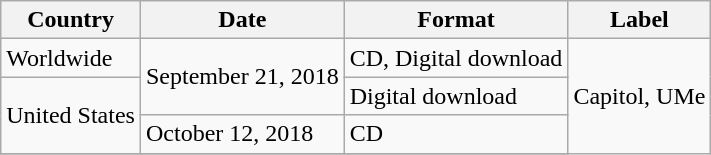<table class="wikitable">
<tr>
<th>Country</th>
<th>Date</th>
<th>Format</th>
<th>Label</th>
</tr>
<tr>
<td>Worldwide<br></td>
<td rowspan = "2">September 21, 2018</td>
<td>CD, Digital download</td>
<td rowspan = "4">Capitol, UMe</td>
</tr>
<tr>
<td rowspan = "2">United States</td>
<td>Digital download</td>
</tr>
<tr>
<td>October 12, 2018</td>
<td>CD</td>
</tr>
<tr>
</tr>
</table>
